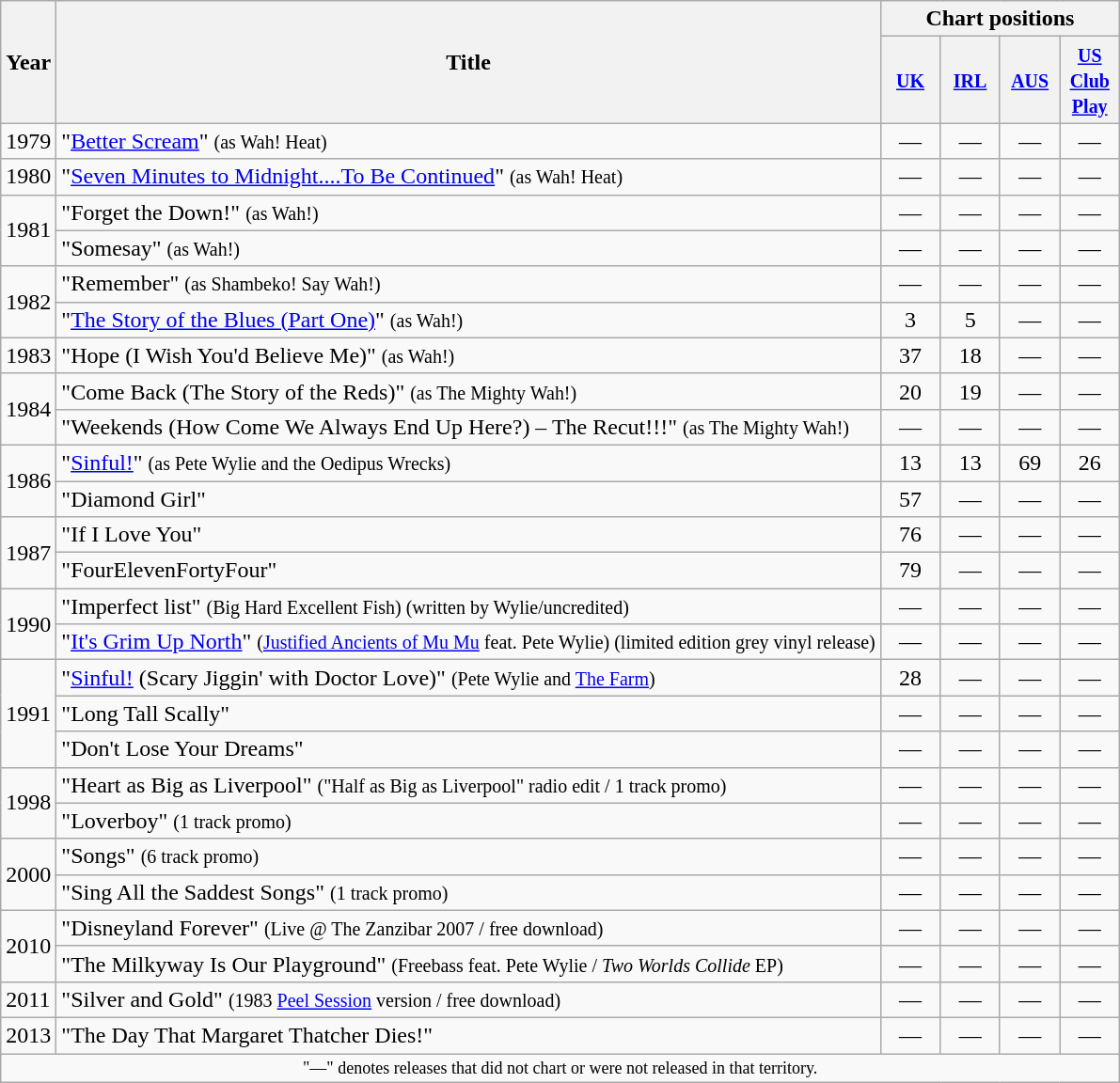<table class="wikitable">
<tr>
<th rowspan="2">Year</th>
<th rowspan="2">Title</th>
<th colspan="4">Chart positions</th>
</tr>
<tr>
<th width="35"><small><a href='#'>UK</a></small><br></th>
<th width="35"><small><a href='#'>IRL</a></small><br></th>
<th width="35"><small><a href='#'>AUS</a><br></small></th>
<th width="35"><small><a href='#'>US Club Play</a></small><br></th>
</tr>
<tr>
<td>1979</td>
<td>"<a href='#'>Better Scream</a>"  <small>(as Wah! Heat)</small></td>
<td style="text-align:center;">—</td>
<td style="text-align:center;">—</td>
<td style="text-align:center;">—</td>
<td style="text-align:center;">—</td>
</tr>
<tr>
<td>1980</td>
<td>"<a href='#'>Seven Minutes to Midnight....To Be Continued</a>"  <small>(as Wah! Heat)</small></td>
<td style="text-align:center;">—</td>
<td style="text-align:center;">—</td>
<td style="text-align:center;">—</td>
<td style="text-align:center;">—</td>
</tr>
<tr>
<td rowspan="2">1981</td>
<td>"Forget the Down!" <small>(as Wah!)</small></td>
<td style="text-align:center;">—</td>
<td style="text-align:center;">—</td>
<td style="text-align:center;">—</td>
<td style="text-align:center;">—</td>
</tr>
<tr>
<td>"Somesay" <small>(as Wah!)</small></td>
<td style="text-align:center;">—</td>
<td style="text-align:center;">—</td>
<td style="text-align:center;">—</td>
<td style="text-align:center;">—</td>
</tr>
<tr>
<td rowspan="2">1982</td>
<td>"Remember" <small>(as Shambeko! Say Wah!)</small></td>
<td style="text-align:center;">—</td>
<td style="text-align:center;">—</td>
<td style="text-align:center;">—</td>
<td style="text-align:center;">—</td>
</tr>
<tr>
<td>"<a href='#'>The Story of the Blues (Part One)</a>" <small>(as Wah!)</small></td>
<td style="text-align:center;">3</td>
<td style="text-align:center;">5</td>
<td style="text-align:center;">—</td>
<td style="text-align:center;">—</td>
</tr>
<tr>
<td>1983</td>
<td>"Hope (I Wish You'd Believe Me)" <small>(as Wah!)</small></td>
<td style="text-align:center;">37</td>
<td style="text-align:center;">18</td>
<td style="text-align:center;">—</td>
<td style="text-align:center;">—</td>
</tr>
<tr>
<td rowspan="2">1984</td>
<td>"Come Back (The Story of the Reds)" <small>(as The Mighty Wah!)</small></td>
<td style="text-align:center;">20</td>
<td style="text-align:center;">19</td>
<td style="text-align:center;">—</td>
<td style="text-align:center;">—</td>
</tr>
<tr>
<td>"Weekends (How Come We Always End Up Here?) – The Recut!!!" <small>(as The Mighty Wah!)</small></td>
<td style="text-align:center;">—</td>
<td style="text-align:center;">—</td>
<td style="text-align:center;">—</td>
<td style="text-align:center;">—</td>
</tr>
<tr>
<td rowspan="2">1986</td>
<td>"<a href='#'>Sinful!</a>" <small>(as Pete Wylie and the Oedipus Wrecks)</small></td>
<td style="text-align:center;">13</td>
<td style="text-align:center;">13</td>
<td style="text-align:center;">69</td>
<td style="text-align:center;">26</td>
</tr>
<tr>
<td>"Diamond Girl"</td>
<td style="text-align:center;">57</td>
<td style="text-align:center;">—</td>
<td style="text-align:center;">—</td>
<td style="text-align:center;">—</td>
</tr>
<tr>
<td rowspan="2">1987</td>
<td>"If I Love You"</td>
<td style="text-align:center;">76</td>
<td style="text-align:center;">—</td>
<td style="text-align:center;">—</td>
<td style="text-align:center;">—</td>
</tr>
<tr>
<td>"FourElevenFortyFour"</td>
<td style="text-align:center;">79</td>
<td style="text-align:center;">—</td>
<td style="text-align:center;">—</td>
<td style="text-align:center;">—</td>
</tr>
<tr>
<td rowspan="2">1990</td>
<td>"Imperfect list" <small>(Big Hard Excellent Fish) (written by Wylie/uncredited)</small></td>
<td style="text-align:center;">—</td>
<td style="text-align:center;">—</td>
<td style="text-align:center;">—</td>
<td style="text-align:center;">—</td>
</tr>
<tr>
<td>"<a href='#'>It's Grim Up North</a>" <small>(<a href='#'>Justified Ancients of Mu Mu</a> feat. Pete Wylie) (limited edition grey vinyl release)</small></td>
<td style="text-align:center;">—</td>
<td style="text-align:center;">—</td>
<td style="text-align:center;">—</td>
<td style="text-align:center;">—</td>
</tr>
<tr>
<td rowspan="3">1991</td>
<td>"<a href='#'>Sinful!</a> (Scary Jiggin' with Doctor Love)"  <small>(Pete Wylie and <a href='#'>The Farm</a>)</small></td>
<td style="text-align:center;">28</td>
<td style="text-align:center;">—</td>
<td style="text-align:center;">—</td>
<td style="text-align:center;">—</td>
</tr>
<tr>
<td>"Long Tall Scally"</td>
<td style="text-align:center;">—</td>
<td style="text-align:center;">—</td>
<td style="text-align:center;">—</td>
<td style="text-align:center;">—</td>
</tr>
<tr>
<td>"Don't Lose Your Dreams"</td>
<td style="text-align:center;">—</td>
<td style="text-align:center;">—</td>
<td style="text-align:center;">—</td>
<td style="text-align:center;">—</td>
</tr>
<tr>
<td rowspan="2">1998</td>
<td>"Heart as Big as Liverpool" <small>("Half as Big as Liverpool" radio edit / 1 track promo)</small></td>
<td style="text-align:center;">—</td>
<td style="text-align:center;">—</td>
<td style="text-align:center;">—</td>
<td style="text-align:center;">—</td>
</tr>
<tr>
<td>"Loverboy" <small>(1 track promo)</small></td>
<td style="text-align:center;">—</td>
<td style="text-align:center;">—</td>
<td style="text-align:center;">—</td>
<td style="text-align:center;">—</td>
</tr>
<tr>
<td rowspan="2">2000</td>
<td>"Songs" <small>(6 track promo)</small></td>
<td style="text-align:center;">—</td>
<td style="text-align:center;">—</td>
<td style="text-align:center;">—</td>
<td style="text-align:center;">—</td>
</tr>
<tr>
<td>"Sing All the Saddest Songs" <small>(1 track promo)</small></td>
<td style="text-align:center;">—</td>
<td style="text-align:center;">—</td>
<td style="text-align:center;">—</td>
<td style="text-align:center;">—</td>
</tr>
<tr>
<td rowspan="2">2010</td>
<td>"Disneyland Forever" <small>(Live @ The Zanzibar 2007 / free download)</small></td>
<td style="text-align:center;">—</td>
<td style="text-align:center;">—</td>
<td style="text-align:center;">—</td>
<td style="text-align:center;">—</td>
</tr>
<tr>
<td>"The Milkyway Is Our Playground" <small>(Freebass feat. Pete Wylie / <em>Two Worlds Collide</em> EP)</small></td>
<td style="text-align:center;">—</td>
<td style="text-align:center;">—</td>
<td style="text-align:center;">—</td>
<td style="text-align:center;">—</td>
</tr>
<tr>
<td>2011</td>
<td>"Silver and Gold" <small>(1983 <a href='#'>Peel Session</a> version / free download)</small></td>
<td style="text-align:center;">—</td>
<td style="text-align:center;">—</td>
<td style="text-align:center;">—</td>
<td style="text-align:center;">—</td>
</tr>
<tr>
<td>2013</td>
<td>"The Day That Margaret Thatcher Dies!"</td>
<td style="text-align:center;">—</td>
<td style="text-align:center;">—</td>
<td style="text-align:center;">—</td>
<td style="text-align:center;">—</td>
</tr>
<tr>
<td colspan="6" style="text-align:center; font-size:9pt;">"—" denotes releases that did not chart or were not released in that territory.</td>
</tr>
</table>
